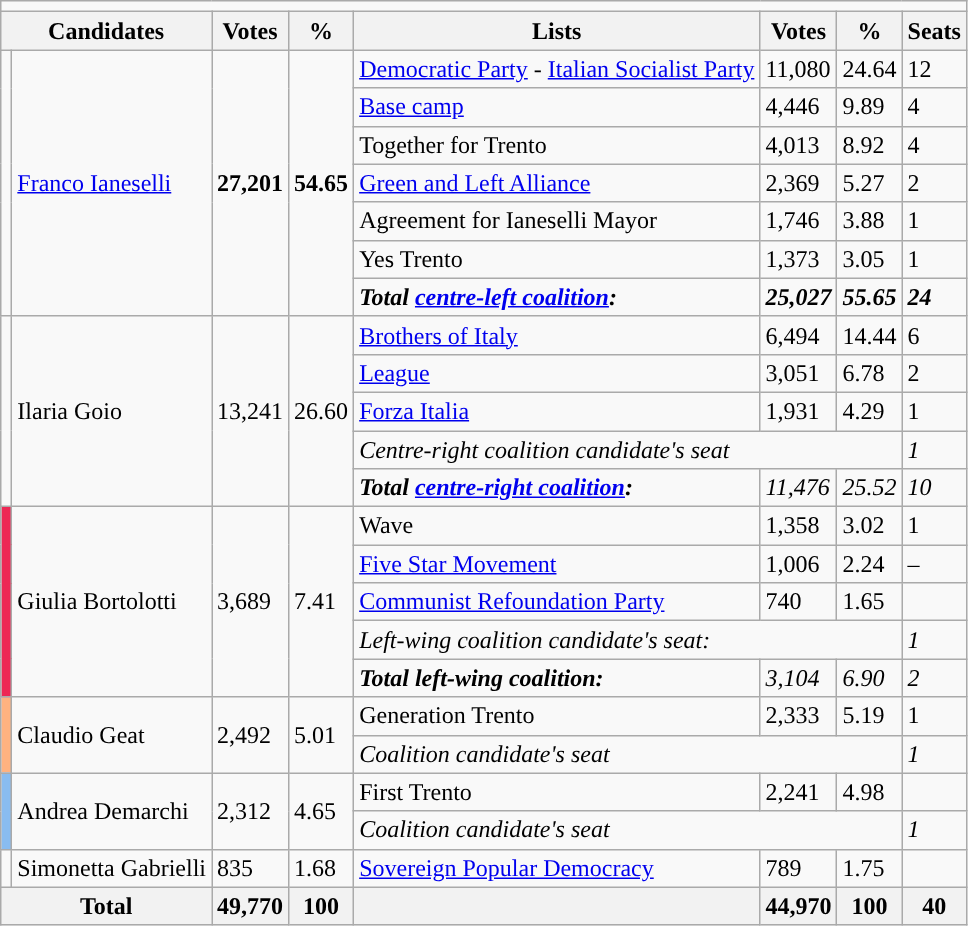<table class="wikitable sortable">
<tr>
<td colspan="8"></td>
</tr>
<tr>
<th colspan="2">Candidates</th>
<th>Votes</th>
<th>%</th>
<th>Lists</th>
<th>Votes</th>
<th>%</th>
<th>Seats</th>
</tr>
<tr>
<td rowspan="7"></td>
<td rowspan="7"><a href='#'>Franco Ianeselli</a> </td>
<td rowspan="7"><strong>27,201</strong></td>
<td rowspan="7"><strong>54.65</strong></td>
<td><a href='#'>Democratic Party</a> - <a href='#'>Italian Socialist Party</a></td>
<td>11,080</td>
<td>24.64</td>
<td>12</td>
</tr>
<tr>
<td><a href='#'>Base camp</a></td>
<td>4,446</td>
<td>9.89</td>
<td>4</td>
</tr>
<tr>
<td>Together for Trento</td>
<td>4,013</td>
<td>8.92</td>
<td>4</td>
</tr>
<tr>
<td><a href='#'>Green and Left Alliance</a></td>
<td>2,369</td>
<td>5.27</td>
<td>2</td>
</tr>
<tr>
<td>Agreement for Ianeselli Mayor</td>
<td>1,746</td>
<td>3.88</td>
<td>1</td>
</tr>
<tr>
<td>Yes Trento</td>
<td>1,373</td>
<td>3.05</td>
<td>1</td>
</tr>
<tr>
<td><strong><em>Total <a href='#'>centre-left coalition</a>:</em></strong></td>
<td><strong><em>25,027</em></strong></td>
<td><strong><em>55.65</em></strong></td>
<td><strong><em>24</em></strong></td>
</tr>
<tr>
<td rowspan="5"></td>
<td rowspan="5">Ilaria Goio</td>
<td rowspan="5">13,241</td>
<td rowspan="5">26.60</td>
<td><a href='#'>Brothers of Italy</a></td>
<td>6,494</td>
<td>14.44</td>
<td>6</td>
</tr>
<tr>
<td><a href='#'>League</a></td>
<td>3,051</td>
<td>6.78</td>
<td>2</td>
</tr>
<tr>
<td><a href='#'>Forza Italia</a></td>
<td>1,931</td>
<td>4.29</td>
<td>1</td>
</tr>
<tr>
<td colspan="3"><em>Centre-right coalition candidate's seat</em></td>
<td><em>1</em></td>
</tr>
<tr>
<td><strong><em>Total <a href='#'>centre-right coalition</a>:</em></strong></td>
<td><em>11,476</em></td>
<td><em>25.52</em></td>
<td><em>10</em></td>
</tr>
<tr>
<td rowspan="5" bgcolor="#ED2855"></td>
<td rowspan="5">Giulia Bortolotti</td>
<td rowspan="5">3,689</td>
<td rowspan="5">7.41</td>
<td>Wave</td>
<td>1,358</td>
<td>3.02</td>
<td>1</td>
</tr>
<tr>
<td><a href='#'>Five Star Movement</a></td>
<td>1,006</td>
<td>2.24</td>
<td>–</td>
</tr>
<tr>
<td><a href='#'>Communist Refoundation Party</a></td>
<td>740</td>
<td>1.65</td>
<td></td>
</tr>
<tr>
<td colspan="3"><em>Left-wing coalition candidate's seat:</em></td>
<td><em>1</em></td>
</tr>
<tr>
<td><strong><em>Total left-wing coalition:</em></strong></td>
<td><em>3,104</em></td>
<td><em>6.90</em></td>
<td><em>2</em></td>
</tr>
<tr>
<td rowspan="2" bgcolor="#FFB280"></td>
<td rowspan="2">Claudio Geat</td>
<td rowspan="2">2,492</td>
<td rowspan="2">5.01</td>
<td>Generation Trento</td>
<td>2,333</td>
<td>5.19</td>
<td>1</td>
</tr>
<tr>
<td colspan="3"><em>Coalition candidate's seat</em></td>
<td><em>1</em></td>
</tr>
<tr>
<td rowspan="2" bgcolor="#89BCF0"></td>
<td rowspan="2">Andrea Demarchi</td>
<td rowspan="2">2,312</td>
<td rowspan="2">4.65</td>
<td>First Trento</td>
<td>2,241</td>
<td>4.98</td>
<td></td>
</tr>
<tr>
<td colspan="3"><em>Coalition candidate's seat</em></td>
<td><em>1</em></td>
</tr>
<tr>
<td></td>
<td rowspan="1">Simonetta Gabrielli</td>
<td>835</td>
<td>1.68</td>
<td><a href='#'>Sovereign Popular Democracy</a></td>
<td>789</td>
<td>1.75</td>
<td></td>
</tr>
<tr>
<th colspan="2">Total</th>
<th>49,770</th>
<th>100</th>
<th></th>
<th>44,970</th>
<th>100</th>
<th>40</th>
</tr>
</table>
